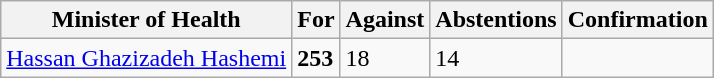<table class="wikitable">
<tr>
<th>Minister of Health</th>
<th>For</th>
<th>Against</th>
<th>Abstentions</th>
<th>Confirmation</th>
</tr>
<tr>
<td><a href='#'>Hassan Ghazizadeh Hashemi</a></td>
<td><strong>253</strong></td>
<td>18</td>
<td>14</td>
<td></td>
</tr>
</table>
